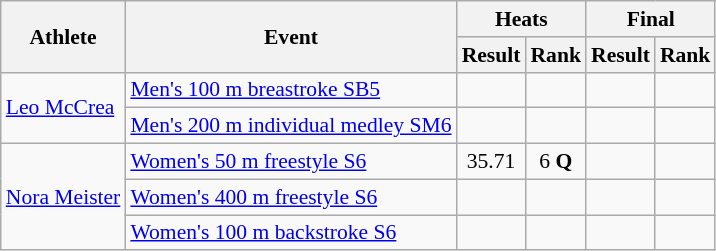<table class=wikitable style="font-size:90%">
<tr>
<th rowspan="2">Athlete</th>
<th rowspan="2">Event</th>
<th colspan="2">Heats</th>
<th colspan="2">Final</th>
</tr>
<tr>
<th>Result</th>
<th>Rank</th>
<th>Result</th>
<th>Rank</th>
</tr>
<tr align=center>
<td align=left rowspan=2><a href='#'>Leo McCrea</a></td>
<td align=left><a href='#'>Men's 100 m breastroke SB5</a></td>
<td></td>
<td></td>
<td></td>
<td></td>
</tr>
<tr align=center>
<td align=left><a href='#'>Men's 200 m individual medley SM6</a></td>
<td></td>
<td></td>
<td></td>
<td></td>
</tr>
<tr align=center>
<td align=left rowspan=3><a href='#'>Nora Meister</a></td>
<td align=left><a href='#'>Women's 50 m freestyle S6</a></td>
<td>35.71</td>
<td>6 <strong>Q</strong></td>
<td></td>
<td></td>
</tr>
<tr align=center>
<td align=left><a href='#'>Women's 400 m freestyle S6</a></td>
<td></td>
<td></td>
<td></td>
<td></td>
</tr>
<tr align=center>
<td align=left><a href='#'>Women's 100 m backstroke S6</a></td>
<td></td>
<td></td>
<td></td>
<td></td>
</tr>
</table>
